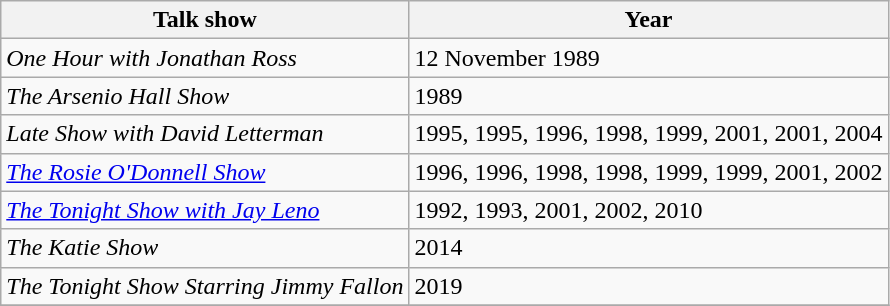<table class="wikitable">
<tr>
<th>Talk show</th>
<th>Year</th>
</tr>
<tr>
<td><em>One Hour with Jonathan Ross</em></td>
<td>12 November 1989</td>
</tr>
<tr>
<td><em>The Arsenio Hall Show</em></td>
<td>1989</td>
</tr>
<tr>
<td><em>Late Show with David Letterman</em></td>
<td>1995, 1995, 1996, 1998, 1999, 2001, 2001, 2004</td>
</tr>
<tr>
<td><em><a href='#'>The Rosie O'Donnell Show</a></em></td>
<td>1996, 1996, 1998, 1998, 1999, 1999, 2001, 2002</td>
</tr>
<tr>
<td><em><a href='#'>The Tonight Show with Jay Leno</a></em></td>
<td>1992, 1993, 2001, 2002, 2010</td>
</tr>
<tr>
<td><em>The Katie Show</em></td>
<td>2014</td>
</tr>
<tr>
<td><em>The Tonight Show Starring Jimmy Fallon</em></td>
<td>2019</td>
</tr>
<tr>
</tr>
</table>
